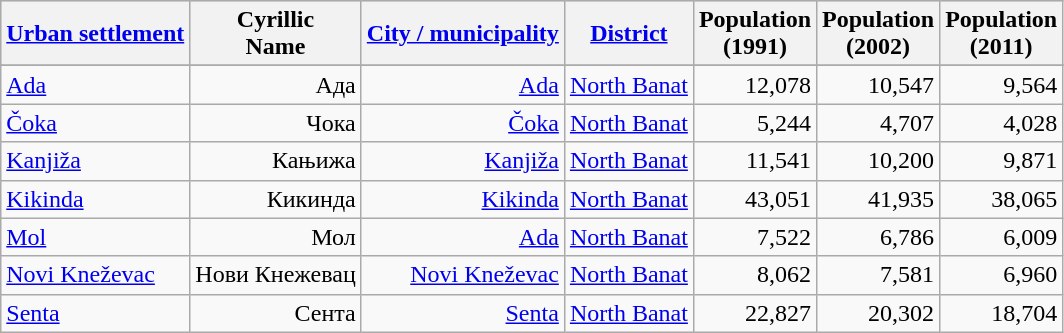<table class="wikitable" style="text-align: right;">
<tr bgcolor="#e0e0e0">
<th rowspan="1"><a href='#'>Urban settlement</a></th>
<th colspan="1">Cyrillic<br>Name</th>
<th colspan="1"><a href='#'>City / municipality</a></th>
<th colspan="1"><a href='#'>District</a></th>
<th colspan="1">Population<br>(1991)</th>
<th colspan="1">Population<br>(2002)</th>
<th colspan="1">Population<br>(2011)</th>
</tr>
<tr bgcolor="#e0e0e0">
</tr>
<tr>
<td align="left"><a href='#'>Ada</a></td>
<td>Ада</td>
<td><a href='#'>Ada</a></td>
<td><a href='#'>North Banat</a></td>
<td>12,078</td>
<td>10,547</td>
<td>9,564</td>
</tr>
<tr>
<td align="left"><a href='#'>Čoka</a></td>
<td>Чока</td>
<td><a href='#'>Čoka</a></td>
<td><a href='#'>North Banat</a></td>
<td>5,244</td>
<td>4,707</td>
<td>4,028</td>
</tr>
<tr>
<td align="left"><a href='#'>Kanjiža</a></td>
<td>Кањижа</td>
<td><a href='#'>Kanjiža</a></td>
<td><a href='#'>North Banat</a></td>
<td>11,541</td>
<td>10,200</td>
<td>9,871</td>
</tr>
<tr>
<td align="left"><a href='#'>Kikinda</a></td>
<td>Кикинда</td>
<td><a href='#'>Kikinda</a></td>
<td><a href='#'>North Banat</a></td>
<td>43,051</td>
<td>41,935</td>
<td>38,065</td>
</tr>
<tr>
<td align="left"><a href='#'>Mol</a></td>
<td>Мол</td>
<td><a href='#'>Ada</a></td>
<td><a href='#'>North Banat</a></td>
<td>7,522</td>
<td>6,786</td>
<td>6,009</td>
</tr>
<tr>
<td align="left"><a href='#'>Novi Kneževac</a></td>
<td>Нови Кнежевац</td>
<td><a href='#'>Novi Kneževac</a></td>
<td><a href='#'>North Banat</a></td>
<td>8,062</td>
<td>7,581</td>
<td>6,960</td>
</tr>
<tr>
<td align="left"><a href='#'>Senta</a></td>
<td>Сента</td>
<td><a href='#'>Senta</a></td>
<td><a href='#'>North Banat</a></td>
<td>22,827</td>
<td>20,302</td>
<td>18,704</td>
</tr>
</table>
